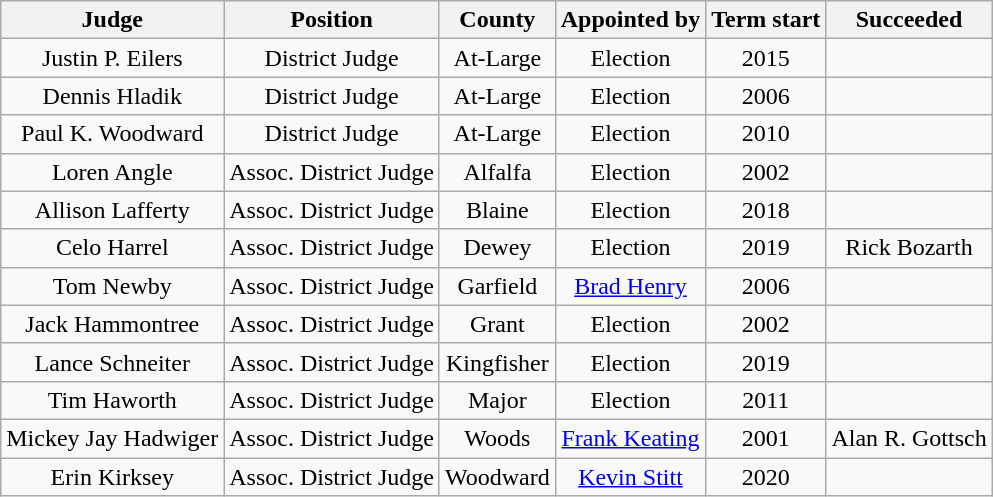<table class="wikitable sortable" style="text-align:center">
<tr>
<th>Judge</th>
<th>Position</th>
<th>County</th>
<th>Appointed by</th>
<th>Term start</th>
<th>Succeeded</th>
</tr>
<tr>
<td>Justin P. Eilers</td>
<td>District Judge</td>
<td>At-Large</td>
<td>Election</td>
<td>2015</td>
<td></td>
</tr>
<tr>
<td>Dennis Hladik</td>
<td>District Judge</td>
<td>At-Large</td>
<td>Election</td>
<td>2006</td>
<td></td>
</tr>
<tr>
<td>Paul K. Woodward</td>
<td>District Judge</td>
<td>At-Large</td>
<td>Election</td>
<td>2010</td>
<td></td>
</tr>
<tr>
<td>Loren Angle</td>
<td>Assoc. District Judge</td>
<td>Alfalfa</td>
<td>Election</td>
<td>2002</td>
<td></td>
</tr>
<tr>
<td>Allison Lafferty</td>
<td>Assoc. District Judge</td>
<td>Blaine</td>
<td>Election</td>
<td>2018</td>
<td></td>
</tr>
<tr>
<td>Celo Harrel</td>
<td>Assoc. District Judge</td>
<td>Dewey</td>
<td>Election</td>
<td>2019</td>
<td>Rick Bozarth</td>
</tr>
<tr>
<td>Tom Newby</td>
<td>Assoc. District Judge</td>
<td>Garfield</td>
<td><a href='#'>Brad Henry</a></td>
<td>2006</td>
<td></td>
</tr>
<tr>
<td>Jack Hammontree</td>
<td>Assoc. District Judge</td>
<td>Grant</td>
<td>Election</td>
<td>2002</td>
<td></td>
</tr>
<tr>
<td>Lance Schneiter</td>
<td>Assoc. District Judge</td>
<td>Kingfisher</td>
<td>Election</td>
<td>2019</td>
<td></td>
</tr>
<tr>
<td>Tim Haworth</td>
<td>Assoc. District Judge</td>
<td>Major</td>
<td>Election</td>
<td>2011</td>
<td></td>
</tr>
<tr>
<td>Mickey Jay Hadwiger</td>
<td>Assoc. District Judge</td>
<td>Woods</td>
<td><a href='#'>Frank Keating</a></td>
<td>2001</td>
<td>Alan R. Gottsch</td>
</tr>
<tr>
<td>Erin Kirksey</td>
<td>Assoc. District Judge</td>
<td>Woodward</td>
<td><a href='#'>Kevin Stitt</a></td>
<td>2020</td>
<td></td>
</tr>
</table>
